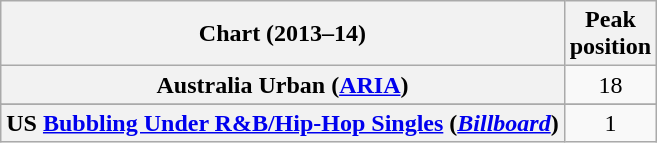<table class="wikitable sortable plainrowheaders" style="text-align:center">
<tr>
<th>Chart (2013–14)</th>
<th>Peak<br>position</th>
</tr>
<tr>
<th scope="row">Australia Urban (<a href='#'>ARIA</a>)</th>
<td>18</td>
</tr>
<tr>
</tr>
<tr>
</tr>
<tr>
</tr>
<tr>
</tr>
<tr>
</tr>
<tr>
</tr>
<tr>
<th scope="row">US <a href='#'>Bubbling Under R&B/Hip-Hop Singles</a> (<em><a href='#'>Billboard</a></em>)</th>
<td>1</td>
</tr>
</table>
